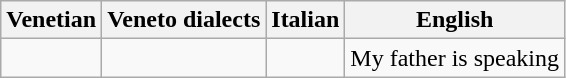<table class=wikitable>
<tr>
<th>Venetian</th>
<th>Veneto dialects</th>
<th>Italian</th>
<th>English</th>
</tr>
<tr>
<td></td>
<td></td>
<td></td>
<td>My father is speaking</td>
</tr>
</table>
